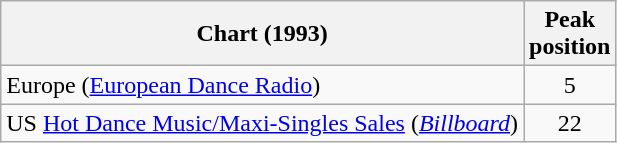<table class="wikitable sortable">
<tr>
<th align="left">Chart (1993)</th>
<th align="center">Peak<br>position</th>
</tr>
<tr>
<td align="left">Europe (<a href='#'>European Dance Radio</a>)</td>
<td align="center">5</td>
</tr>
<tr>
<td align="left">US <a href='#'>Hot Dance Music/Maxi-Singles Sales</a> (<em><a href='#'>Billboard</a></em>)</td>
<td align="center">22</td>
</tr>
</table>
